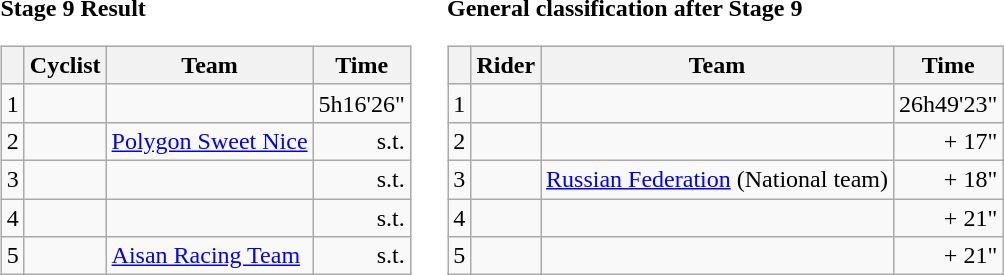<table>
<tr>
<td><strong>Stage 9 Result</strong><br><table class="wikitable">
<tr>
<th></th>
<th>Cyclist</th>
<th>Team</th>
<th>Time</th>
</tr>
<tr>
<td>1</td>
<td></td>
<td></td>
<td style="text-align:right;">5h16'26"</td>
</tr>
<tr>
<td>2</td>
<td></td>
<td><a href='#'>Polygon Sweet Nice</a></td>
<td style="text-align:right;">s.t.</td>
</tr>
<tr>
<td>3</td>
<td></td>
<td></td>
<td style="text-align:right;">s.t.</td>
</tr>
<tr>
<td>4</td>
<td></td>
<td></td>
<td style="text-align:right;">s.t.</td>
</tr>
<tr>
<td>5</td>
<td></td>
<td><a href='#'>Aisan Racing Team</a></td>
<td style="text-align:right;">s.t.</td>
</tr>
</table>
</td>
<td></td>
<td><strong>General classification after Stage 9</strong><br><table class="wikitable">
<tr>
<th></th>
<th>Rider</th>
<th>Team</th>
<th>Time</th>
</tr>
<tr>
<td>1</td>
<td>  </td>
<td></td>
<td style="text-align:right;">26h49'23"</td>
</tr>
<tr>
<td>2</td>
<td></td>
<td></td>
<td style="text-align:right;">+ 17"</td>
</tr>
<tr>
<td>3</td>
<td> </td>
<td><a href='#'>Russian Federation</a> (National team)</td>
<td style="text-align:right;">+ 18"</td>
</tr>
<tr>
<td>4</td>
<td></td>
<td></td>
<td style="text-align:right;">+ 21"</td>
</tr>
<tr>
<td>5</td>
<td></td>
<td></td>
<td style="text-align:right;">+ 21"</td>
</tr>
</table>
</td>
</tr>
</table>
